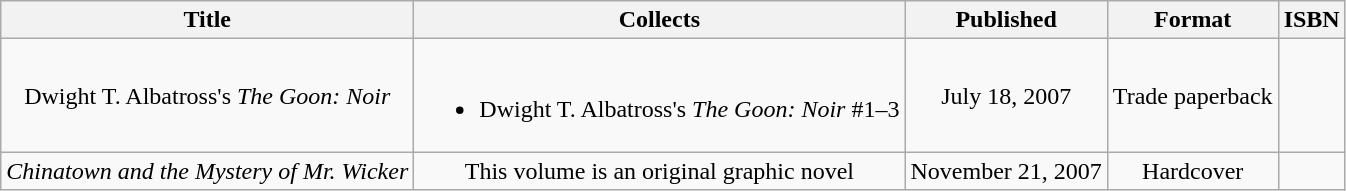<table class="wikitable">
<tr>
<th>Title</th>
<th>Collects</th>
<th>Published</th>
<th>Format</th>
<th>ISBN</th>
</tr>
<tr align=center>
<td>Dwight T. Albatross's <em>The Goon: Noir</em></td>
<td><br><ul><li>Dwight T. Albatross's <em>The Goon: Noir</em> #1–3</li></ul></td>
<td>July 18, 2007</td>
<td>Trade paperback</td>
<td></td>
</tr>
<tr align=center>
<td><em>Chinatown and the Mystery of Mr. Wicker</em></td>
<td>This volume is an original graphic novel</td>
<td>November 21, 2007</td>
<td>Hardcover</td>
<td></td>
</tr>
</table>
